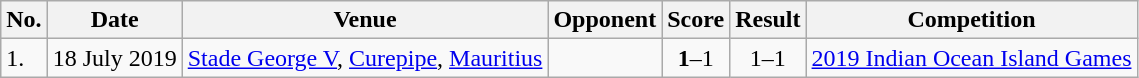<table class="wikitable" style="font-size:100%;">
<tr>
<th>No.</th>
<th>Date</th>
<th>Venue</th>
<th>Opponent</th>
<th>Score</th>
<th>Result</th>
<th>Competition</th>
</tr>
<tr>
<td>1.</td>
<td>18 July 2019</td>
<td><a href='#'>Stade George V</a>, <a href='#'>Curepipe</a>, <a href='#'>Mauritius</a></td>
<td></td>
<td align=center><strong>1</strong>–1</td>
<td align=center>1–1</td>
<td><a href='#'>2019 Indian Ocean Island Games</a></td>
</tr>
</table>
